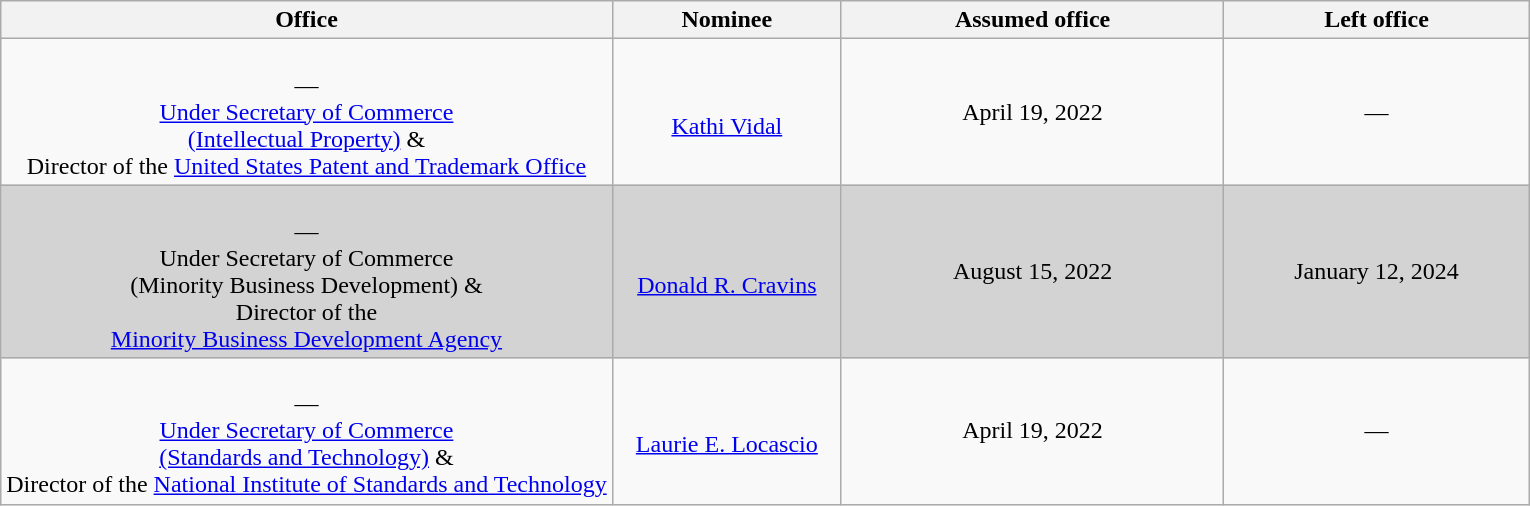<table class="wikitable sortable" style="text-align:center">
<tr>
<th style="width:40%;">Office</th>
<th style="width:15%;">Nominee</th>
<th style="width:25%;" data-sort-type="date">Assumed office</th>
<th style="width:20%;" data-sort-type="date">Left office</th>
</tr>
<tr>
<td><br>—<br><a href='#'>Under Secretary of Commerce<br>(Intellectual Property)</a> &<br>Director of the <a href='#'>United States Patent and Trademark Office</a></td>
<td><br><a href='#'>Kathi Vidal</a></td>
<td data-sort-value="April 19, 2022">April 19, 2022<br></td>
<td>—</td>
</tr>
<tr style="background:lightgray;">
<td><br>—<br>Under Secretary of Commerce<br>(Minority Business Development) &<br>Director of the<br><a href='#'>Minority Business Development Agency</a></td>
<td><br><a href='#'>Donald R. Cravins</a></td>
<td data-sort-value="August 15, 2022">August 15, 2022<br></td>
<td>January 12, 2024</td>
</tr>
<tr>
<td><br>—<br><a href='#'>Under Secretary of Commerce<br>(Standards and Technology)</a> &<br>Director of the <a href='#'>National Institute of Standards and Technology</a></td>
<td><br><a href='#'>Laurie E. Locascio</a></td>
<td data-sort-value="April 19, 2022">April 19, 2022<br></td>
<td>—</td>
</tr>
</table>
